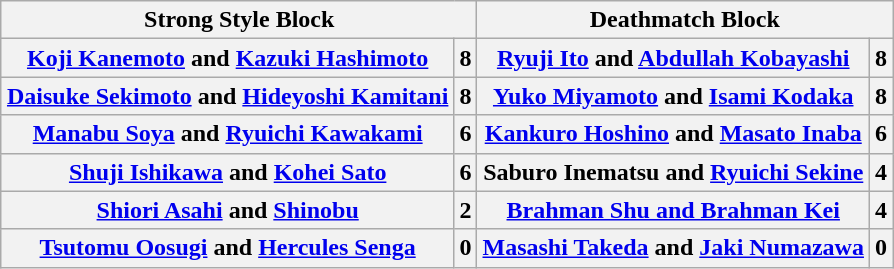<table class="wikitable" style="margin: 1em auto 1em auto">
<tr>
<th colspan="2">Strong Style Block</th>
<th colspan="2">Deathmatch Block</th>
</tr>
<tr>
<th><a href='#'>Koji Kanemoto</a> and <a href='#'>Kazuki Hashimoto</a></th>
<th>8</th>
<th><a href='#'>Ryuji Ito</a> and <a href='#'>Abdullah Kobayashi</a></th>
<th>8</th>
</tr>
<tr>
<th><a href='#'>Daisuke Sekimoto</a> and <a href='#'>Hideyoshi Kamitani</a></th>
<th>8</th>
<th><a href='#'>Yuko Miyamoto</a> and <a href='#'>Isami Kodaka</a></th>
<th>8</th>
</tr>
<tr>
<th><a href='#'>Manabu Soya</a> and <a href='#'>Ryuichi Kawakami</a></th>
<th>6</th>
<th><a href='#'>Kankuro Hoshino</a> and <a href='#'>Masato Inaba</a></th>
<th>6</th>
</tr>
<tr>
<th><a href='#'>Shuji Ishikawa</a> and <a href='#'>Kohei Sato</a></th>
<th>6</th>
<th>Saburo Inematsu and <a href='#'>Ryuichi Sekine</a></th>
<th>4</th>
</tr>
<tr>
<th><a href='#'>Shiori Asahi</a> and <a href='#'>Shinobu</a></th>
<th>2</th>
<th><a href='#'>Brahman Shu and Brahman Kei<br></a></th>
<th>4</th>
</tr>
<tr>
<th><a href='#'>Tsutomu Oosugi</a> and <a href='#'>Hercules Senga</a><br></th>
<th>0</th>
<th><a href='#'>Masashi Takeda</a> and <a href='#'>Jaki Numazawa</a></th>
<th>0</th>
</tr>
</table>
